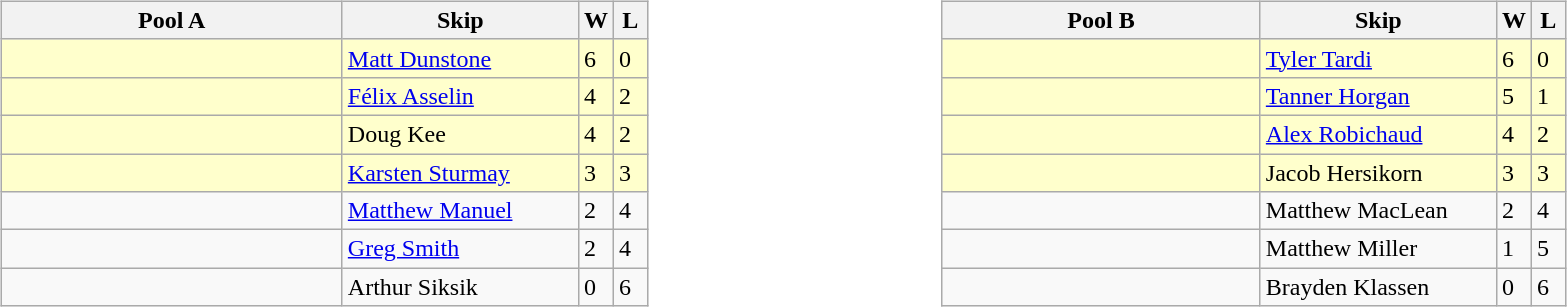<table>
<tr>
<td valign=top width=10%><br><table class="wikitable">
<tr>
<th width=220>Pool A</th>
<th width=150>Skip</th>
<th width=15>W</th>
<th width=15>L</th>
</tr>
<tr bgcolor=#ffffcc>
<td></td>
<td><a href='#'>Matt Dunstone</a></td>
<td>6</td>
<td>0</td>
</tr>
<tr bgcolor=#ffffcc>
<td></td>
<td><a href='#'>Félix Asselin</a></td>
<td>4</td>
<td>2</td>
</tr>
<tr bgcolor=#ffffcc>
<td></td>
<td>Doug Kee</td>
<td>4</td>
<td>2</td>
</tr>
<tr bgcolor=#ffffcc>
<td></td>
<td><a href='#'>Karsten Sturmay</a></td>
<td>3</td>
<td>3</td>
</tr>
<tr>
<td></td>
<td><a href='#'>Matthew Manuel</a></td>
<td>2</td>
<td>4</td>
</tr>
<tr>
<td></td>
<td><a href='#'>Greg Smith</a></td>
<td>2</td>
<td>4</td>
</tr>
<tr>
<td></td>
<td>Arthur Siksik</td>
<td>0</td>
<td>6</td>
</tr>
</table>
</td>
<td valign=top width=10%><br><table class="wikitable">
<tr>
<th width=205>Pool B</th>
<th width=150>Skip</th>
<th width=15>W</th>
<th width=15>L</th>
</tr>
<tr bgcolor=#ffffcc>
<td></td>
<td><a href='#'>Tyler Tardi</a></td>
<td>6</td>
<td>0</td>
</tr>
<tr bgcolor=#ffffcc>
<td></td>
<td><a href='#'>Tanner Horgan</a></td>
<td>5</td>
<td>1</td>
</tr>
<tr bgcolor=#ffffcc>
<td></td>
<td><a href='#'>Alex Robichaud</a></td>
<td>4</td>
<td>2</td>
</tr>
<tr bgcolor=#ffffcc>
<td></td>
<td>Jacob Hersikorn</td>
<td>3</td>
<td>3</td>
</tr>
<tr>
<td></td>
<td>Matthew MacLean</td>
<td>2</td>
<td>4</td>
</tr>
<tr>
<td></td>
<td>Matthew Miller</td>
<td>1</td>
<td>5</td>
</tr>
<tr>
<td></td>
<td>Brayden Klassen</td>
<td>0</td>
<td>6</td>
</tr>
</table>
</td>
</tr>
</table>
